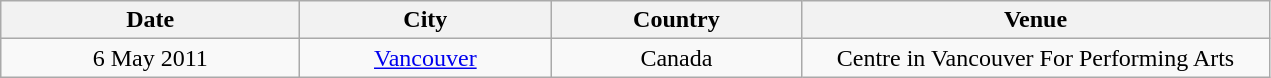<table class="wikitable" style="text-align:center;">
<tr>
<th scope="col" style="width:12em;">Date</th>
<th scope="col" style="width:10em;">City</th>
<th scope="col" style="width:10em;">Country</th>
<th scope="col" style="width:19em;">Venue</th>
</tr>
<tr>
<td>6 May 2011</td>
<td><a href='#'>Vancouver</a></td>
<td>Canada</td>
<td>Centre in Vancouver For Performing Arts</td>
</tr>
</table>
